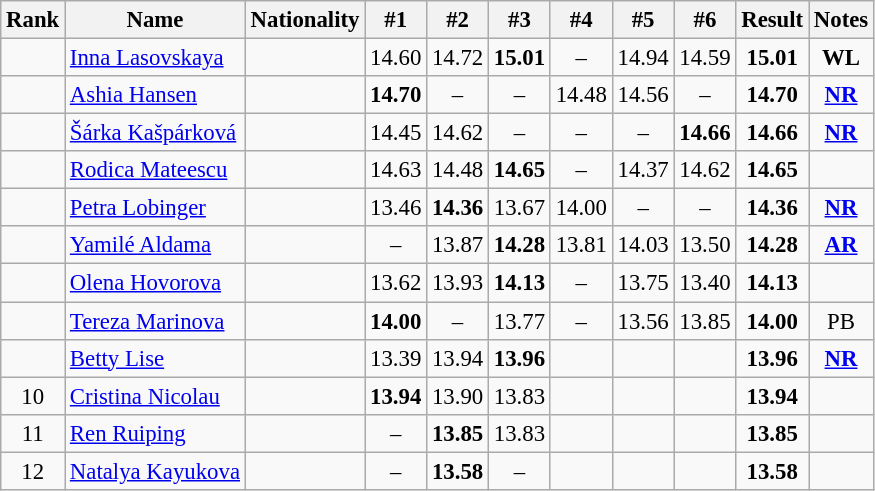<table class="wikitable sortable" style="text-align:center;font-size:95%">
<tr>
<th>Rank</th>
<th>Name</th>
<th>Nationality</th>
<th>#1</th>
<th>#2</th>
<th>#3</th>
<th>#4</th>
<th>#5</th>
<th>#6</th>
<th>Result</th>
<th>Notes</th>
</tr>
<tr>
<td></td>
<td align="left"><a href='#'>Inna Lasovskaya</a></td>
<td align=left></td>
<td>14.60</td>
<td>14.72</td>
<td><strong>15.01</strong></td>
<td>–</td>
<td>14.94</td>
<td>14.59</td>
<td><strong>15.01</strong></td>
<td><strong>WL</strong></td>
</tr>
<tr>
<td></td>
<td align="left"><a href='#'>Ashia Hansen</a></td>
<td align=left></td>
<td><strong>14.70</strong></td>
<td>–</td>
<td>–</td>
<td>14.48</td>
<td>14.56</td>
<td>–</td>
<td><strong>14.70</strong></td>
<td><strong><a href='#'>NR</a></strong></td>
</tr>
<tr>
<td></td>
<td align="left"><a href='#'>Šárka Kašpárková</a></td>
<td align=left></td>
<td>14.45</td>
<td>14.62</td>
<td>–</td>
<td>–</td>
<td>–</td>
<td><strong>14.66</strong></td>
<td><strong>14.66</strong></td>
<td><strong><a href='#'>NR</a></strong></td>
</tr>
<tr>
<td></td>
<td align="left"><a href='#'>Rodica Mateescu</a></td>
<td align=left></td>
<td>14.63</td>
<td>14.48</td>
<td><strong>14.65</strong></td>
<td>–</td>
<td>14.37</td>
<td>14.62</td>
<td><strong>14.65</strong></td>
<td></td>
</tr>
<tr>
<td></td>
<td align="left"><a href='#'>Petra Lobinger</a></td>
<td align=left></td>
<td>13.46</td>
<td><strong>14.36</strong></td>
<td>13.67</td>
<td>14.00</td>
<td>–</td>
<td>–</td>
<td><strong>14.36</strong></td>
<td><strong><a href='#'>NR</a></strong></td>
</tr>
<tr>
<td></td>
<td align="left"><a href='#'>Yamilé Aldama</a></td>
<td align=left></td>
<td>–</td>
<td>13.87</td>
<td><strong>14.28</strong></td>
<td>13.81</td>
<td>14.03</td>
<td>13.50</td>
<td><strong>14.28</strong></td>
<td><strong><a href='#'>AR</a></strong></td>
</tr>
<tr>
<td></td>
<td align="left"><a href='#'>Olena Hovorova</a></td>
<td align=left></td>
<td>13.62</td>
<td>13.93</td>
<td><strong>14.13</strong></td>
<td>–</td>
<td>13.75</td>
<td>13.40</td>
<td><strong>14.13</strong></td>
<td></td>
</tr>
<tr>
<td></td>
<td align="left"><a href='#'>Tereza Marinova</a></td>
<td align=left></td>
<td><strong>14.00</strong></td>
<td>–</td>
<td>13.77</td>
<td>–</td>
<td>13.56</td>
<td>13.85</td>
<td><strong>14.00</strong></td>
<td>PB</td>
</tr>
<tr>
<td></td>
<td align="left"><a href='#'>Betty Lise</a></td>
<td align=left></td>
<td>13.39</td>
<td>13.94</td>
<td><strong>13.96</strong></td>
<td></td>
<td></td>
<td></td>
<td><strong>13.96</strong></td>
<td><strong><a href='#'>NR</a></strong></td>
</tr>
<tr>
<td>10</td>
<td align="left"><a href='#'>Cristina Nicolau</a></td>
<td align=left></td>
<td><strong>13.94</strong></td>
<td>13.90</td>
<td>13.83</td>
<td></td>
<td></td>
<td></td>
<td><strong>13.94</strong></td>
<td></td>
</tr>
<tr>
<td>11</td>
<td align="left"><a href='#'>Ren Ruiping</a></td>
<td align=left></td>
<td>–</td>
<td><strong>13.85</strong></td>
<td>13.83</td>
<td></td>
<td></td>
<td></td>
<td><strong>13.85</strong></td>
<td></td>
</tr>
<tr>
<td>12</td>
<td align="left"><a href='#'>Natalya Kayukova</a></td>
<td align=left></td>
<td>–</td>
<td><strong>13.58</strong></td>
<td>–</td>
<td></td>
<td></td>
<td></td>
<td><strong>13.58</strong></td>
<td></td>
</tr>
</table>
